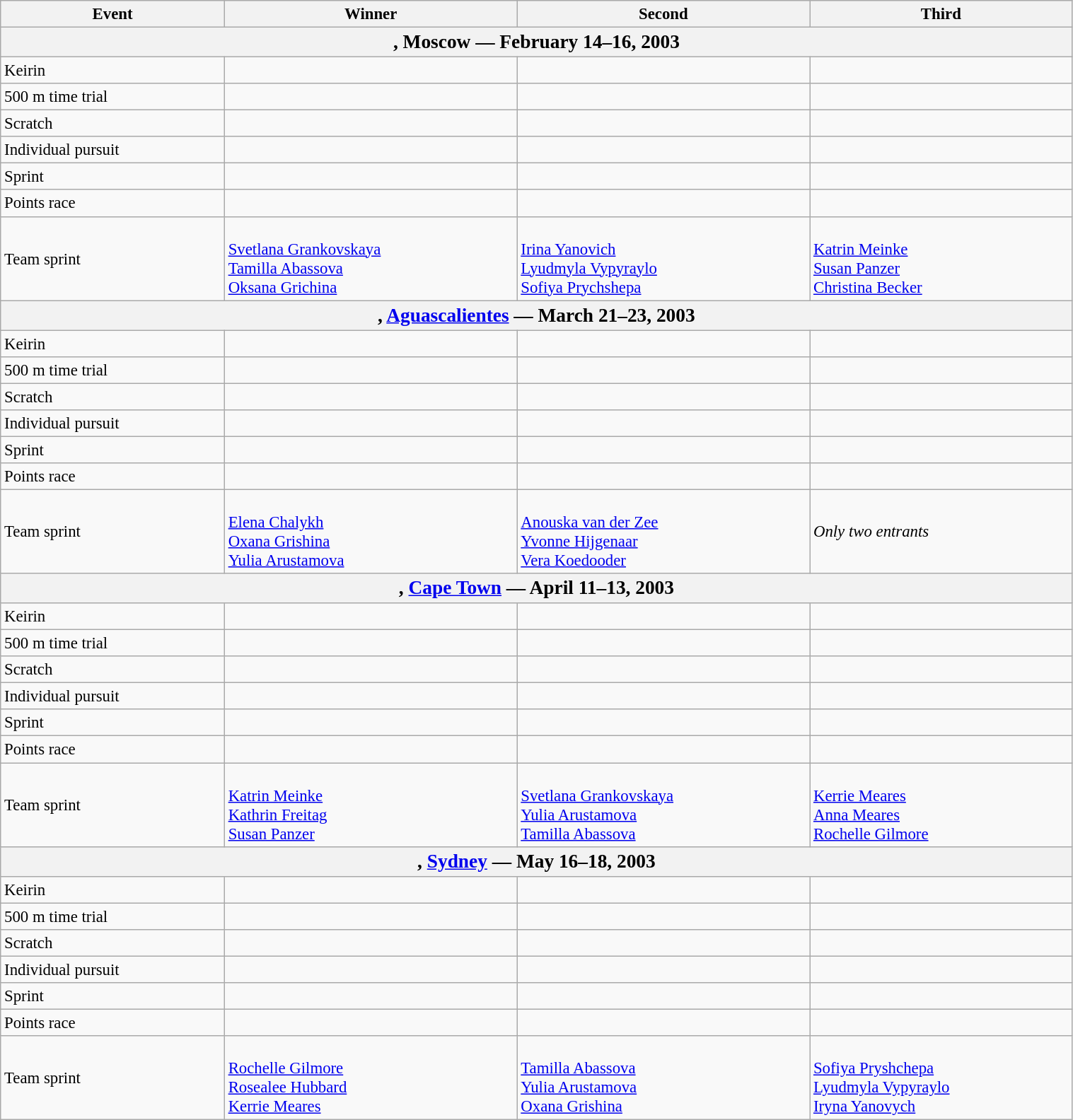<table class=wikitable style="font-size:95%" width="80%">
<tr>
<th>Event</th>
<th>Winner</th>
<th>Second</th>
<th>Third</th>
</tr>
<tr>
<th colspan=4><big>, Moscow — February 14–16, 2003</big></th>
</tr>
<tr>
<td>Keirin</td>
<td></td>
<td></td>
<td></td>
</tr>
<tr>
<td>500 m time trial</td>
<td></td>
<td></td>
<td></td>
</tr>
<tr>
<td>Scratch</td>
<td></td>
<td></td>
<td></td>
</tr>
<tr>
<td>Individual pursuit</td>
<td></td>
<td></td>
<td></td>
</tr>
<tr>
<td>Sprint</td>
<td></td>
<td></td>
<td></td>
</tr>
<tr>
<td>Points race</td>
<td></td>
<td></td>
<td></td>
</tr>
<tr>
<td>Team sprint</td>
<td><br> <a href='#'>Svetlana Grankovskaya</a> <br> <a href='#'>Tamilla Abassova</a> <br> <a href='#'>Oksana Grichina</a></td>
<td><br> <a href='#'>Irina Yanovich</a><br> <a href='#'>Lyudmyla Vypyraylo</a><br> <a href='#'>Sofiya Prychshepa</a></td>
<td><br> <a href='#'>Katrin Meinke</a><br> <a href='#'>Susan Panzer</a><br> <a href='#'>Christina Becker</a></td>
</tr>
<tr>
<th colspan=4><big>, <a href='#'>Aguascalientes</a> — March 21–23, 2003</big></th>
</tr>
<tr>
<td>Keirin</td>
<td></td>
<td></td>
<td></td>
</tr>
<tr>
<td>500 m time trial</td>
<td></td>
<td></td>
<td></td>
</tr>
<tr>
<td>Scratch</td>
<td></td>
<td></td>
<td></td>
</tr>
<tr>
<td>Individual pursuit</td>
<td></td>
<td></td>
<td></td>
</tr>
<tr>
<td>Sprint</td>
<td></td>
<td></td>
<td></td>
</tr>
<tr>
<td>Points race</td>
<td></td>
<td></td>
<td></td>
</tr>
<tr>
<td>Team sprint</td>
<td><br> <a href='#'>Elena Chalykh</a><br> <a href='#'>Oxana Grishina</a><br> <a href='#'>Yulia Arustamova</a></td>
<td><br> <a href='#'>Anouska van der Zee</a><br> <a href='#'>Yvonne Hijgenaar</a><br> <a href='#'>Vera Koedooder</a></td>
<td><em>Only two entrants</em></td>
</tr>
<tr>
<th colspan=4><big>, <a href='#'>Cape Town</a> — April 11–13, 2003</big></th>
</tr>
<tr>
<td>Keirin</td>
<td></td>
<td></td>
<td></td>
</tr>
<tr>
<td>500 m time trial</td>
<td></td>
<td></td>
<td></td>
</tr>
<tr>
<td>Scratch</td>
<td></td>
<td></td>
<td></td>
</tr>
<tr>
<td>Individual pursuit</td>
<td></td>
<td></td>
<td></td>
</tr>
<tr>
<td>Sprint</td>
<td></td>
<td></td>
<td></td>
</tr>
<tr>
<td>Points race</td>
<td></td>
<td></td>
<td></td>
</tr>
<tr>
<td>Team sprint</td>
<td><br> <a href='#'>Katrin Meinke</a><br> <a href='#'>Kathrin Freitag</a><br> <a href='#'>Susan Panzer</a></td>
<td><br> <a href='#'>Svetlana Grankovskaya</a><br> <a href='#'>Yulia Arustamova</a><br> <a href='#'>Tamilla Abassova</a></td>
<td><br> <a href='#'>Kerrie Meares</a><br> <a href='#'>Anna Meares</a><br> <a href='#'>Rochelle Gilmore</a></td>
</tr>
<tr>
<th colspan=4><big>, <a href='#'>Sydney</a> — May 16–18, 2003</big></th>
</tr>
<tr>
<td>Keirin</td>
<td></td>
<td></td>
<td></td>
</tr>
<tr>
<td>500 m time trial</td>
<td></td>
<td></td>
<td></td>
</tr>
<tr>
<td>Scratch</td>
<td></td>
<td></td>
<td></td>
</tr>
<tr>
<td>Individual pursuit</td>
<td></td>
<td></td>
<td></td>
</tr>
<tr>
<td>Sprint</td>
<td></td>
<td></td>
<td></td>
</tr>
<tr>
<td>Points race</td>
<td></td>
<td></td>
<td></td>
</tr>
<tr>
<td>Team sprint</td>
<td><br> <a href='#'>Rochelle Gilmore</a><br> <a href='#'>Rosealee Hubbard</a><br> <a href='#'>Kerrie Meares</a></td>
<td><br> <a href='#'>Tamilla Abassova</a><br> <a href='#'>Yulia Arustamova</a><br> <a href='#'>Oxana Grishina</a></td>
<td><br> <a href='#'>Sofiya Pryshchepa</a><br> <a href='#'>Lyudmyla Vypyraylo</a><br> <a href='#'>Iryna Yanovych</a></td>
</tr>
</table>
